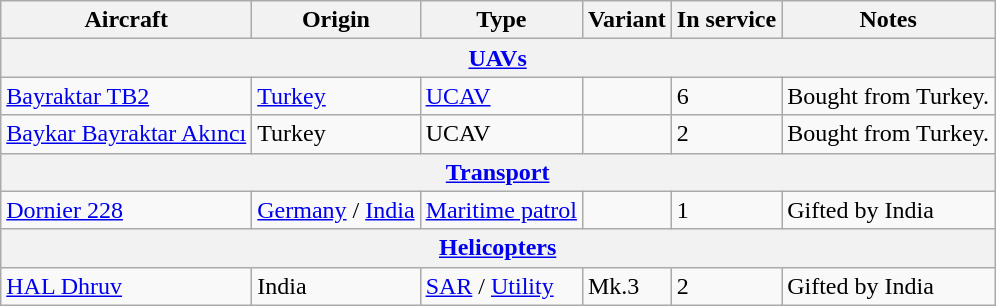<table class="wikitable">
<tr>
<th>Aircraft</th>
<th>Origin</th>
<th>Type</th>
<th>Variant</th>
<th>In service</th>
<th>Notes</th>
</tr>
<tr>
<th colspan="7"><a href='#'>UAVs</a></th>
</tr>
<tr>
<td><a href='#'>Bayraktar TB2</a></td>
<td><a href='#'>Turkey</a></td>
<td><a href='#'>UCAV</a></td>
<td></td>
<td>6</td>
<td>Bought from Turkey.</td>
</tr>
<tr>
<td><a href='#'>Baykar Bayraktar Akıncı</a></td>
<td>Turkey</td>
<td>UCAV</td>
<td></td>
<td>2</td>
<td>Bought from Turkey.</td>
</tr>
<tr>
<th colspan="7"><a href='#'>Transport</a></th>
</tr>
<tr>
<td><a href='#'>Dornier 228</a></td>
<td><a href='#'>Germany</a> / <a href='#'>India</a></td>
<td><a href='#'>Maritime patrol</a></td>
<td></td>
<td>1</td>
<td>Gifted by India</td>
</tr>
<tr>
<th colspan="6"><a href='#'>Helicopters</a></th>
</tr>
<tr>
<td><a href='#'>HAL Dhruv</a></td>
<td>India</td>
<td><a href='#'>SAR</a> / <a href='#'>Utility</a></td>
<td>Mk.3</td>
<td>2</td>
<td>Gifted by India</td>
</tr>
</table>
